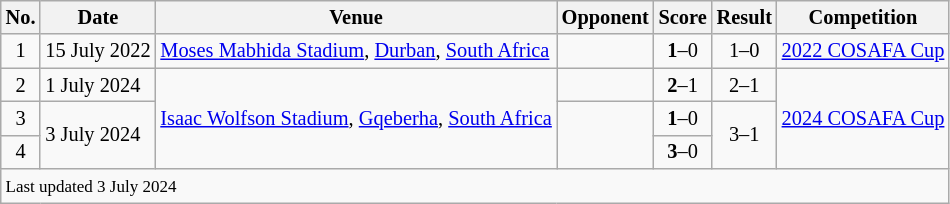<table class="wikitable" style="font-size:85%;">
<tr>
<th>No.</th>
<th>Date</th>
<th>Venue</th>
<th>Opponent</th>
<th>Score</th>
<th>Result</th>
<th>Competition</th>
</tr>
<tr>
<td align="center">1</td>
<td>15 July 2022</td>
<td><a href='#'>Moses Mabhida Stadium</a>, <a href='#'>Durban</a>, <a href='#'>South Africa</a></td>
<td></td>
<td align=center><strong>1</strong>–0</td>
<td align=center>1–0</td>
<td><a href='#'>2022 COSAFA Cup</a></td>
</tr>
<tr>
<td align="center">2</td>
<td>1 July 2024</td>
<td rowspan=3><a href='#'>Isaac Wolfson Stadium</a>, <a href='#'>Gqeberha</a>, <a href='#'>South Africa</a></td>
<td></td>
<td align=center><strong>2</strong>–1</td>
<td align=center>2–1</td>
<td rowspan=3><a href='#'>2024 COSAFA Cup</a></td>
</tr>
<tr>
<td align="center">3</td>
<td rowspan=2>3 July 2024</td>
<td rowspan=2></td>
<td align=center><strong>1</strong>–0</td>
<td rowspan=2; align=center>3–1</td>
</tr>
<tr>
<td align="center">4</td>
<td align=center><strong>3</strong>–0</td>
</tr>
<tr>
<td colspan="7"><small>Last updated 3 July 2024  </small></td>
</tr>
</table>
